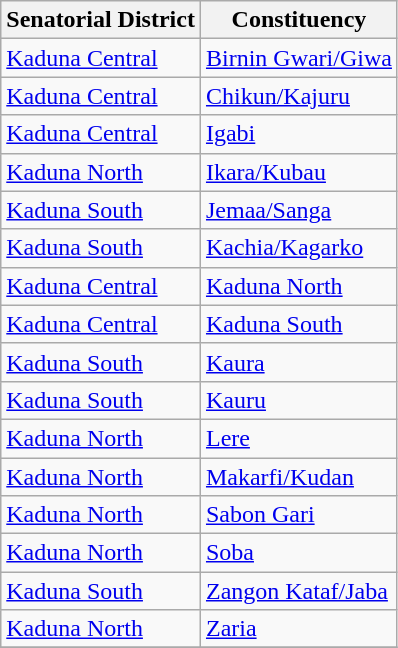<table class="wikitable sortable">
<tr>
<th>Senatorial District</th>
<th>Constituency</th>
</tr>
<tr>
<td><a href='#'>Kaduna Central</a></td>
<td><a href='#'>Birnin Gwari/Giwa</a></td>
</tr>
<tr>
<td><a href='#'>Kaduna Central</a></td>
<td><a href='#'>Chikun/Kajuru</a></td>
</tr>
<tr>
<td><a href='#'>Kaduna Central</a></td>
<td><a href='#'>Igabi</a></td>
</tr>
<tr>
<td><a href='#'>Kaduna North</a></td>
<td><a href='#'>Ikara/Kubau</a></td>
</tr>
<tr>
<td><a href='#'>Kaduna South</a></td>
<td><a href='#'>Jemaa/Sanga</a></td>
</tr>
<tr>
<td><a href='#'>Kaduna South</a></td>
<td><a href='#'>Kachia/Kagarko</a></td>
</tr>
<tr>
<td><a href='#'>Kaduna Central</a></td>
<td><a href='#'>Kaduna North</a></td>
</tr>
<tr>
<td><a href='#'>Kaduna Central</a></td>
<td><a href='#'>Kaduna South</a></td>
</tr>
<tr>
<td><a href='#'>Kaduna South</a></td>
<td><a href='#'>Kaura</a></td>
</tr>
<tr>
<td><a href='#'>Kaduna South</a></td>
<td><a href='#'>Kauru</a></td>
</tr>
<tr>
<td><a href='#'>Kaduna North</a></td>
<td><a href='#'>Lere</a></td>
</tr>
<tr>
<td><a href='#'>Kaduna North</a></td>
<td><a href='#'>Makarfi/Kudan</a></td>
</tr>
<tr>
<td><a href='#'>Kaduna North</a></td>
<td><a href='#'>Sabon Gari</a></td>
</tr>
<tr>
<td><a href='#'>Kaduna North</a></td>
<td><a href='#'>Soba</a></td>
</tr>
<tr>
<td><a href='#'>Kaduna South</a></td>
<td><a href='#'>Zangon Kataf/Jaba</a></td>
</tr>
<tr>
<td><a href='#'>Kaduna North</a></td>
<td><a href='#'>Zaria</a></td>
</tr>
<tr>
</tr>
</table>
